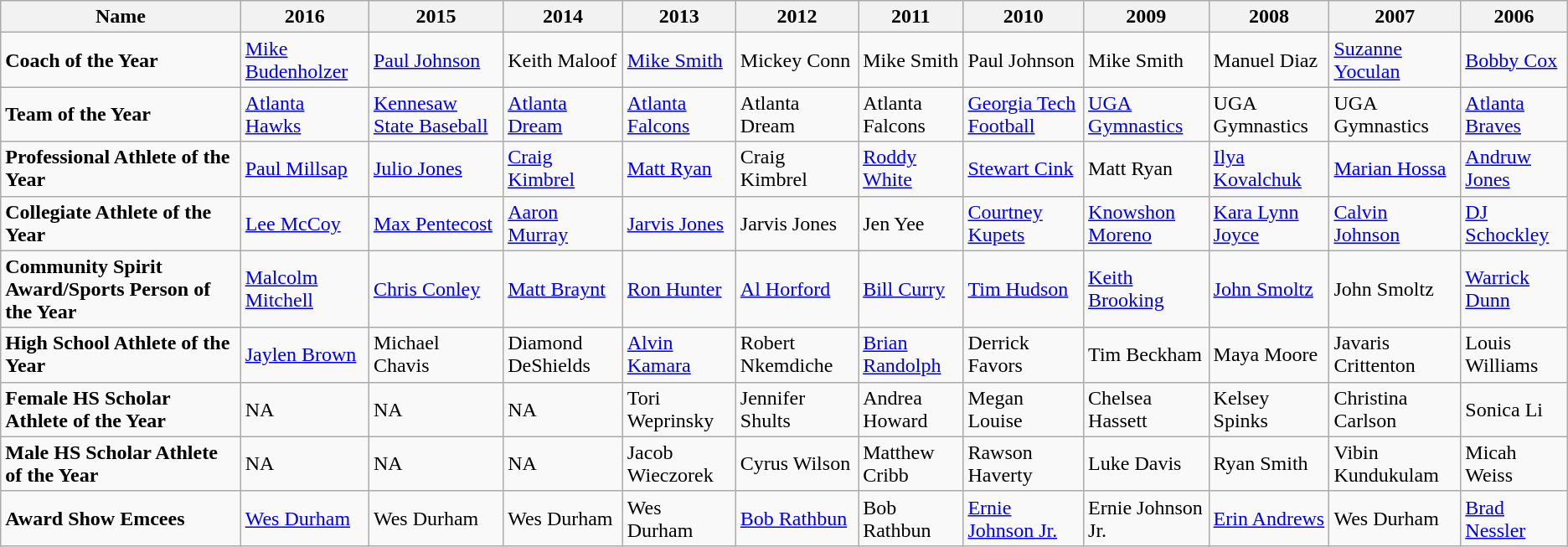<table class="wikitable">
<tr>
<th>Name</th>
<th>2016</th>
<th>2015</th>
<th>2014</th>
<th>2013</th>
<th>2012</th>
<th>2011</th>
<th>2010</th>
<th>2009</th>
<th>2008</th>
<th>2007</th>
<th>2006</th>
</tr>
<tr>
<td><strong>Coach of the Year</strong></td>
<td><a href='#'>Mike Budenholzer</a></td>
<td><a href='#'>Paul Johnson</a></td>
<td>Keith Maloof</td>
<td><a href='#'>Mike Smith</a></td>
<td>Mickey Conn</td>
<td>Mike Smith</td>
<td>Paul Johnson</td>
<td>Mike Smith</td>
<td>Manuel Diaz</td>
<td><a href='#'>Suzanne Yoculan</a></td>
<td><a href='#'>Bobby Cox</a></td>
</tr>
<tr>
<td><strong>Team of the Year</strong></td>
<td><a href='#'>Atlanta Hawks</a></td>
<td><a href='#'>Kennesaw State Baseball</a></td>
<td><a href='#'>Atlanta Dream</a></td>
<td><a href='#'>Atlanta Falcons</a></td>
<td>Atlanta Dream</td>
<td>Atlanta Falcons</td>
<td><a href='#'>Georgia Tech Football</a></td>
<td><a href='#'>UGA Gymnastics</a></td>
<td>UGA Gymnastics</td>
<td>UGA Gymnastics</td>
<td><a href='#'>Atlanta Braves</a></td>
</tr>
<tr>
<td><strong>Professional Athlete of the Year</strong></td>
<td><a href='#'>Paul Millsap</a></td>
<td><a href='#'>Julio Jones</a></td>
<td><a href='#'>Craig Kimbrel</a></td>
<td><a href='#'>Matt Ryan</a></td>
<td>Craig Kimbrel</td>
<td><a href='#'>Roddy White</a></td>
<td><a href='#'>Stewart Cink</a></td>
<td>Matt Ryan</td>
<td><a href='#'>Ilya Kovalchuk</a></td>
<td><a href='#'>Marian Hossa</a></td>
<td><a href='#'>Andruw Jones</a></td>
</tr>
<tr>
<td><strong>Collegiate Athlete of the Year</strong></td>
<td><a href='#'>Lee McCoy</a></td>
<td><a href='#'>Max Pentecost</a></td>
<td><a href='#'>Aaron Murray</a></td>
<td><a href='#'>Jarvis Jones</a></td>
<td>Jarvis Jones</td>
<td>Jen Yee</td>
<td><a href='#'>Courtney Kupets</a></td>
<td><a href='#'>Knowshon Moreno</a></td>
<td><a href='#'>Kara Lynn Joyce</a></td>
<td><a href='#'>Calvin Johnson</a></td>
<td><a href='#'>DJ Schockley</a></td>
</tr>
<tr>
<td><strong>Community Spirit Award/Sports Person of the Year</strong></td>
<td><a href='#'>Malcolm Mitchell</a></td>
<td><a href='#'>Chris Conley</a></td>
<td><a href='#'>Matt Braynt</a></td>
<td><a href='#'>Ron Hunter</a></td>
<td><a href='#'>Al Horford</a></td>
<td><a href='#'>Bill Curry</a></td>
<td><a href='#'>Tim Hudson</a></td>
<td><a href='#'>Keith Brooking</a></td>
<td><a href='#'>John Smoltz</a></td>
<td>John Smoltz</td>
<td><a href='#'>Warrick Dunn</a></td>
</tr>
<tr>
<td><strong>High School Athlete of the Year</strong></td>
<td><a href='#'>Jaylen Brown</a></td>
<td>Michael Chavis</td>
<td>Diamond DeShields</td>
<td><a href='#'>Alvin Kamara</a></td>
<td>Robert Nkemdiche</td>
<td><a href='#'>Brian Randolph</a></td>
<td>Derrick Favors</td>
<td>Tim Beckham</td>
<td>Maya Moore</td>
<td>Javaris Crittenton</td>
<td>Louis Williams</td>
</tr>
<tr>
<td><strong>Female HS Scholar Athlete of the Year</strong></td>
<td>NA</td>
<td>NA</td>
<td>NA</td>
<td>Tori Weprinsky</td>
<td>Jennifer Shults</td>
<td>Andrea Howard</td>
<td>Megan Louise</td>
<td>Chelsea Hassett</td>
<td>Kelsey Spinks</td>
<td>Christina Carlson</td>
<td>Sonica Li</td>
</tr>
<tr>
<td><strong>Male HS Scholar Athlete of the Year</strong></td>
<td>NA</td>
<td>NA</td>
<td>NA</td>
<td>Jacob Wieczorek</td>
<td>Cyrus Wilson</td>
<td>Matthew Cribb</td>
<td>Rawson Haverty</td>
<td>Luke Davis</td>
<td>Ryan Smith</td>
<td>Vibin Kundukulam</td>
<td>Micah Weiss</td>
</tr>
<tr>
<td><strong>Award Show Emcees</strong></td>
<td><a href='#'>Wes Durham</a></td>
<td>Wes Durham</td>
<td>Wes Durham</td>
<td>Wes Durham</td>
<td><a href='#'>Bob Rathbun</a></td>
<td>Bob Rathbun</td>
<td><a href='#'>Ernie Johnson Jr.</a></td>
<td>Ernie Johnson Jr.</td>
<td><a href='#'>Erin Andrews</a></td>
<td>Wes Durham</td>
<td><a href='#'>Brad Nessler</a></td>
</tr>
</table>
